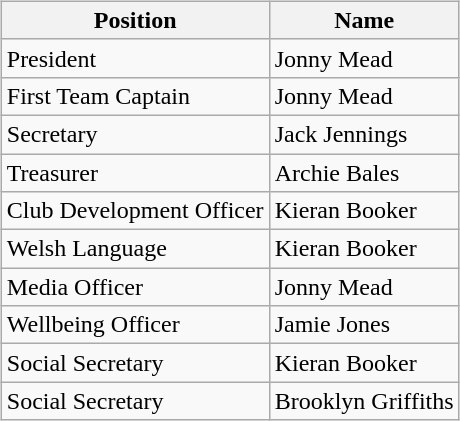<table>
<tr>
<td valign="top"><br><table class="wikitable">
<tr>
<th>Position</th>
<th>Name</th>
</tr>
<tr>
<td>President</td>
<td> Jonny Mead</td>
</tr>
<tr>
<td>First Team Captain</td>
<td> Jonny Mead</td>
</tr>
<tr>
<td>Secretary</td>
<td> Jack Jennings</td>
</tr>
<tr>
<td>Treasurer</td>
<td> Archie Bales</td>
</tr>
<tr>
<td>Club Development Officer</td>
<td> Kieran Booker</td>
</tr>
<tr>
<td>Welsh Language</td>
<td> Kieran Booker</td>
</tr>
<tr>
<td>Media Officer</td>
<td> Jonny Mead</td>
</tr>
<tr>
<td>Wellbeing Officer</td>
<td> Jamie Jones</td>
</tr>
<tr>
<td>Social Secretary</td>
<td> Kieran Booker</td>
</tr>
<tr>
<td>Social Secretary</td>
<td> Brooklyn Griffiths</td>
</tr>
</table>
</td>
</tr>
</table>
